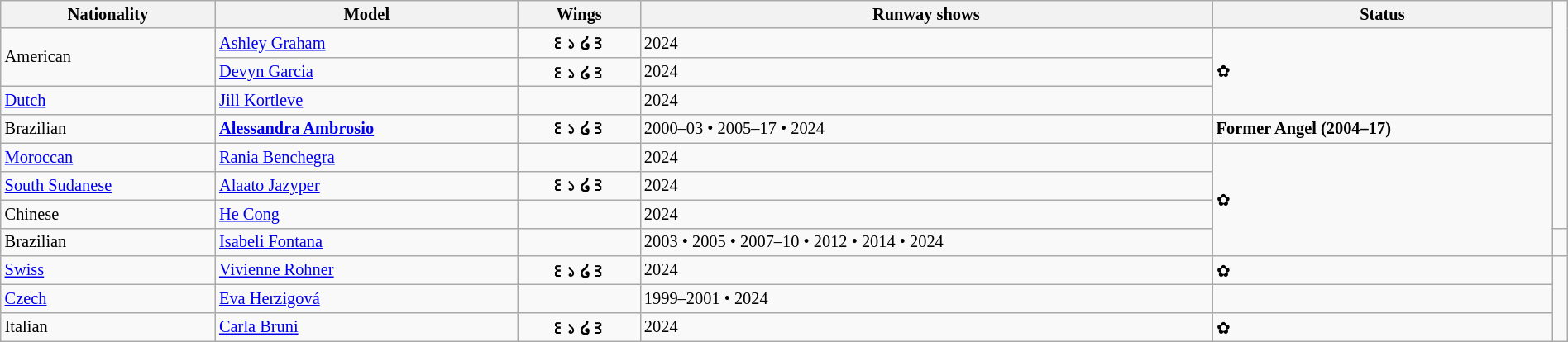<table class="wikitable" style="font-size:85%; width:100%;">
<tr>
<th>Nationality</th>
<th>Model</th>
<th>Wings</th>
<th>Runway shows</th>
<th>Status</th>
</tr>
<tr>
<td rowspan="2"> American</td>
<td><a href='#'>Ashley Graham</a></td>
<td align="center"><strong>꒰১ ໒꒱</strong></td>
<td>2024</td>
<td rowspan="3"><strong></strong> ✿</td>
</tr>
<tr>
<td><a href='#'>Devyn Garcia</a></td>
<td align="center"><strong>꒰১ ໒꒱</strong></td>
<td>2024</td>
</tr>
<tr>
<td> <a href='#'>Dutch</a></td>
<td><a href='#'>Jill Kortleve</a></td>
<td></td>
<td>2024</td>
</tr>
<tr>
<td> Brazilian</td>
<td><strong><a href='#'>Alessandra Ambrosio</a></strong></td>
<td align="center"><strong>꒰১ ໒꒱</strong></td>
<td>2000–03 • 2005–17 • 2024</td>
<td><strong>Former  Angel (2004–17)</strong></td>
</tr>
<tr>
<td> <a href='#'>Moroccan</a></td>
<td><a href='#'>Rania Benchegra</a></td>
<td></td>
<td>2024</td>
<td rowspan="4"><strong></strong> ✿</td>
</tr>
<tr>
<td> <a href='#'>South Sudanese</a></td>
<td><a href='#'>Alaato Jazyper</a></td>
<td align="center"><strong>꒰১ ໒꒱</strong></td>
<td>2024</td>
</tr>
<tr>
<td> Chinese</td>
<td><a href='#'>He Cong</a></td>
<td></td>
<td>2024</td>
</tr>
<tr>
<td> Brazilian</td>
<td><a href='#'>Isabeli Fontana</a></td>
<td></td>
<td>2003 • 2005 • 2007–10 • 2012 • 2014 • 2024</td>
<td><strong></strong></td>
</tr>
<tr>
<td> <a href='#'>Swiss</a></td>
<td><a href='#'>Vivienne Rohner</a></td>
<td align="center"><strong>꒰১ ໒꒱</strong></td>
<td>2024</td>
<td><strong></strong> ✿</td>
</tr>
<tr>
<td> <a href='#'>Czech</a></td>
<td><a href='#'>Eva Herzigová</a></td>
<td></td>
<td>1999–2001 • 2024</td>
<td><strong></strong></td>
</tr>
<tr>
<td> Italian</td>
<td><a href='#'>Carla Bruni</a></td>
<td align="center"><strong>꒰১ ໒꒱</strong></td>
<td>2024</td>
<td><strong></strong> ✿</td>
</tr>
</table>
